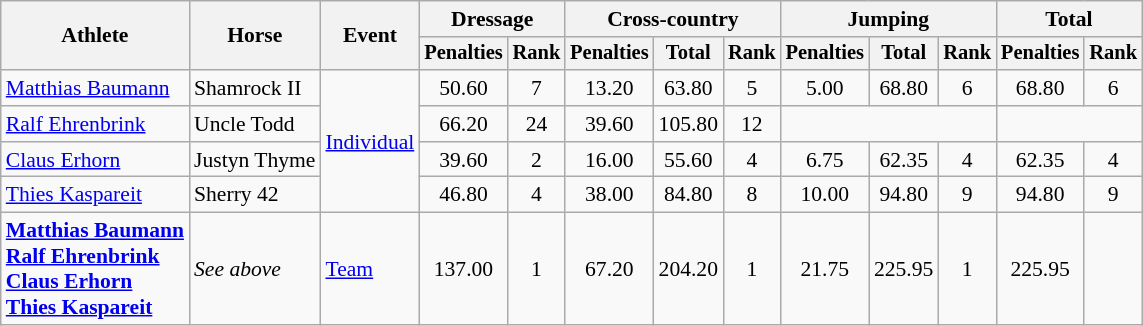<table class=wikitable style="font-size:90%">
<tr>
<th rowspan="2">Athlete</th>
<th rowspan="2">Horse</th>
<th rowspan="2">Event</th>
<th colspan="2">Dressage</th>
<th colspan="3">Cross-country</th>
<th colspan="3">Jumping</th>
<th colspan="2">Total</th>
</tr>
<tr style="font-size:95%">
<th>Penalties</th>
<th>Rank</th>
<th>Penalties</th>
<th>Total</th>
<th>Rank</th>
<th>Penalties</th>
<th>Total</th>
<th>Rank</th>
<th>Penalties</th>
<th>Rank</th>
</tr>
<tr align=center>
<td align=left><a href='#'>Matthias Baumann</a></td>
<td align=left>Shamrock II</td>
<td align=left rowspan=4><a href='#'>Individual</a></td>
<td>50.60</td>
<td>7</td>
<td>13.20</td>
<td>63.80</td>
<td>5</td>
<td>5.00</td>
<td>68.80</td>
<td>6</td>
<td>68.80</td>
<td>6</td>
</tr>
<tr align=center>
<td align=left><a href='#'>Ralf Ehrenbrink</a></td>
<td align=left>Uncle Todd</td>
<td>66.20</td>
<td>24</td>
<td>39.60</td>
<td>105.80</td>
<td>12</td>
<td colspan=3></td>
<td colspan=2></td>
</tr>
<tr align=center>
<td align=left><a href='#'>Claus Erhorn</a></td>
<td align=left>Justyn Thyme</td>
<td>39.60</td>
<td>2</td>
<td>16.00</td>
<td>55.60</td>
<td>4</td>
<td>6.75</td>
<td>62.35</td>
<td>4</td>
<td>62.35</td>
<td>4</td>
</tr>
<tr align=center>
<td align=left><a href='#'>Thies Kaspareit</a></td>
<td align=left>Sherry 42</td>
<td>46.80</td>
<td>4</td>
<td>38.00</td>
<td>84.80</td>
<td>8</td>
<td>10.00</td>
<td>94.80</td>
<td>9</td>
<td>94.80</td>
<td>9</td>
</tr>
<tr align=center>
<td align=left><strong><a href='#'>Matthias Baumann</a><br><a href='#'>Ralf Ehrenbrink</a><br><a href='#'>Claus Erhorn</a><br><a href='#'>Thies Kaspareit</a></strong></td>
<td align=left><em>See above</em></td>
<td align=left><a href='#'>Team</a></td>
<td>137.00</td>
<td>1</td>
<td>67.20</td>
<td>204.20</td>
<td>1</td>
<td>21.75</td>
<td>225.95</td>
<td>1</td>
<td>225.95</td>
<td></td>
</tr>
</table>
